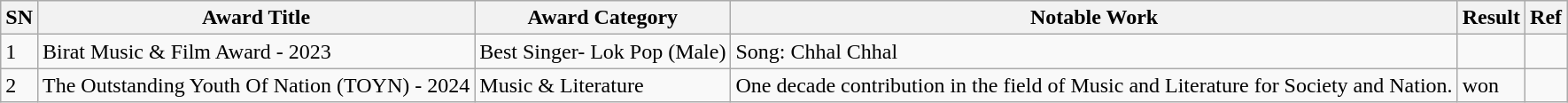<table class="wikitable sortable">
<tr>
<th>SN</th>
<th>Award Title</th>
<th>Award Category</th>
<th>Notable Work</th>
<th>Result</th>
<th>Ref</th>
</tr>
<tr>
<td>1</td>
<td>Birat Music & Film Award - 2023</td>
<td>Best Singer- Lok Pop (Male)</td>
<td>Song: Chhal Chhal</td>
<td></td>
<td></td>
</tr>
<tr>
<td>2</td>
<td>The Outstanding Youth Of Nation (TOYN) - 2024</td>
<td>Music & Literature</td>
<td>One decade contribution in the field of Music and Literature for Society and Nation.</td>
<td>won</td>
<td></td>
</tr>
</table>
